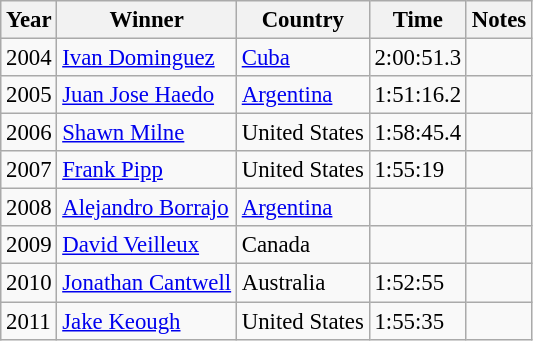<table class="wikitable sortable" style="font-size: 95%;">
<tr>
<th>Year</th>
<th>Winner</th>
<th>Country</th>
<th>Time</th>
<th>Notes</th>
</tr>
<tr>
<td>2004</td>
<td><a href='#'>Ivan Dominguez</a></td>
<td> <a href='#'>Cuba</a></td>
<td>2:00:51.3</td>
<td></td>
</tr>
<tr>
<td>2005</td>
<td><a href='#'>Juan Jose Haedo</a></td>
<td> <a href='#'>Argentina</a></td>
<td>1:51:16.2</td>
<td></td>
</tr>
<tr>
<td>2006</td>
<td><a href='#'>Shawn Milne</a></td>
<td> United States</td>
<td>1:58:45.4</td>
<td></td>
</tr>
<tr>
<td>2007</td>
<td><a href='#'>Frank Pipp</a></td>
<td> United States</td>
<td>1:55:19</td>
<td></td>
</tr>
<tr>
<td>2008</td>
<td><a href='#'>Alejandro Borrajo</a></td>
<td> <a href='#'>Argentina</a></td>
<td></td>
<td></td>
</tr>
<tr>
<td>2009</td>
<td><a href='#'>David Veilleux</a></td>
<td> Canada</td>
<td></td>
<td></td>
</tr>
<tr>
<td>2010</td>
<td><a href='#'>Jonathan Cantwell</a></td>
<td> Australia</td>
<td>1:52:55</td>
<td></td>
</tr>
<tr>
<td>2011</td>
<td><a href='#'>Jake Keough</a></td>
<td> United States</td>
<td>1:55:35</td>
<td></td>
</tr>
</table>
